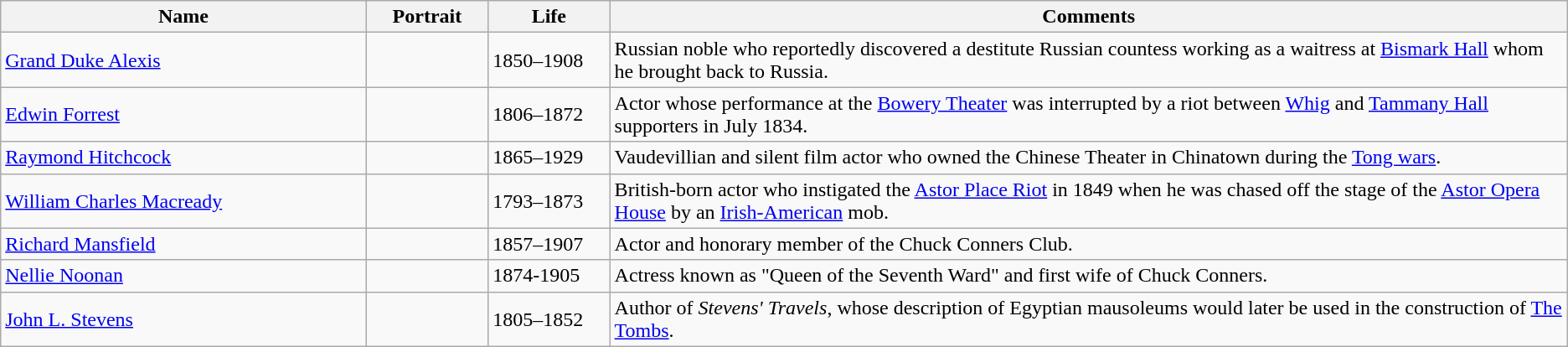<table class=wikitable>
<tr>
<th width="21%">Name</th>
<th width="7%">Portrait</th>
<th width="7%">Life</th>
<th width="55%">Comments</th>
</tr>
<tr>
<td><a href='#'>Grand Duke Alexis</a></td>
<td></td>
<td>1850–1908</td>
<td>Russian noble who reportedly discovered a destitute Russian countess working as a waitress at <a href='#'>Bismark Hall</a> whom he brought back to Russia.</td>
</tr>
<tr>
<td><a href='#'>Edwin Forrest</a></td>
<td></td>
<td>1806–1872</td>
<td>Actor whose performance at the <a href='#'>Bowery Theater</a> was interrupted by a riot between <a href='#'>Whig</a> and <a href='#'>Tammany Hall</a> supporters in July 1834.</td>
</tr>
<tr>
<td><a href='#'>Raymond Hitchcock</a></td>
<td></td>
<td>1865–1929</td>
<td>Vaudevillian and silent film actor who owned the Chinese Theater in Chinatown during the <a href='#'>Tong wars</a>.</td>
</tr>
<tr>
<td><a href='#'>William Charles Macready</a></td>
<td></td>
<td>1793–1873</td>
<td>British-born actor who instigated the <a href='#'>Astor Place Riot</a> in 1849 when he was chased off the stage of the <a href='#'>Astor Opera House</a> by an <a href='#'>Irish-American</a> mob.</td>
</tr>
<tr>
<td><a href='#'>Richard Mansfield</a></td>
<td></td>
<td>1857–1907</td>
<td>Actor and honorary member of the Chuck Conners Club.</td>
</tr>
<tr>
<td><a href='#'>Nellie Noonan</a></td>
<td></td>
<td>1874-1905</td>
<td>Actress known as "Queen of the Seventh Ward" and first wife of Chuck Conners.</td>
</tr>
<tr>
<td><a href='#'>John L. Stevens</a></td>
<td></td>
<td>1805–1852</td>
<td>Author of <em>Stevens' Travels</em>, whose description of Egyptian mausoleums would later be used in the construction of <a href='#'>The Tombs</a>.</td>
</tr>
</table>
